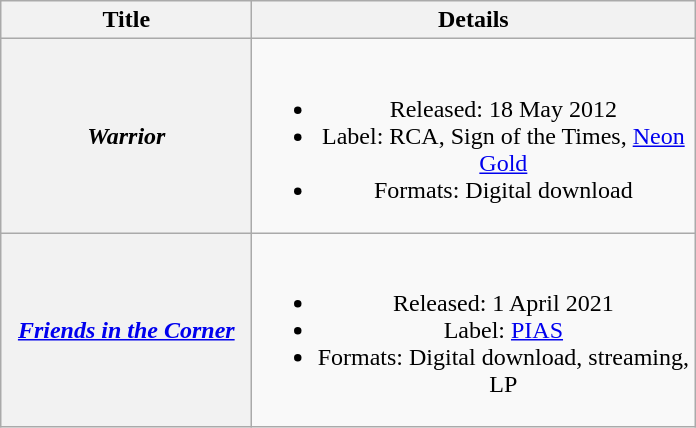<table class="wikitable plainrowheaders" style="text-align:center;">
<tr>
<th scope="col" style="width:10em;">Title</th>
<th scope="col" style="width:18em;">Details</th>
</tr>
<tr>
<th scope="row"><em>Warrior</em></th>
<td><br><ul><li>Released: 18 May 2012</li><li>Label: RCA, Sign of the Times, <a href='#'>Neon Gold</a></li><li>Formats: Digital download</li></ul></td>
</tr>
<tr>
<th scope="row"><em><a href='#'>Friends in the Corner</a></em></th>
<td><br><ul><li>Released: 1 April 2021</li><li>Label: <a href='#'>PIAS</a></li><li>Formats: Digital download, streaming, LP</li></ul></td>
</tr>
</table>
